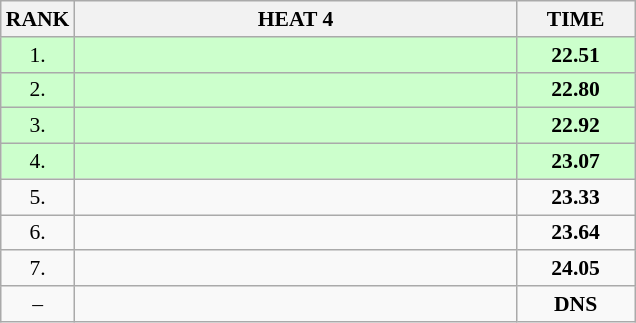<table class="wikitable" style="border-collapse: collapse; font-size: 90%;">
<tr>
<th>RANK</th>
<th style="width: 20em">HEAT 4</th>
<th style="width: 5em">TIME</th>
</tr>
<tr style="background:#ccffcc;">
<td align="center">1.</td>
<td></td>
<td align="center"><strong>22.51</strong></td>
</tr>
<tr style="background:#ccffcc;">
<td align="center">2.</td>
<td></td>
<td align="center"><strong>22.80</strong></td>
</tr>
<tr style="background:#ccffcc;">
<td align="center">3.</td>
<td></td>
<td align="center"><strong>22.92</strong></td>
</tr>
<tr style="background:#ccffcc;">
<td align="center">4.</td>
<td></td>
<td align="center"><strong>23.07</strong></td>
</tr>
<tr>
<td align="center">5.</td>
<td></td>
<td align="center"><strong>23.33</strong></td>
</tr>
<tr>
<td align="center">6.</td>
<td></td>
<td align="center"><strong>23.64</strong></td>
</tr>
<tr>
<td align="center">7.</td>
<td></td>
<td align="center"><strong>24.05</strong></td>
</tr>
<tr>
<td align="center">–</td>
<td></td>
<td align="center"><strong>DNS</strong></td>
</tr>
</table>
